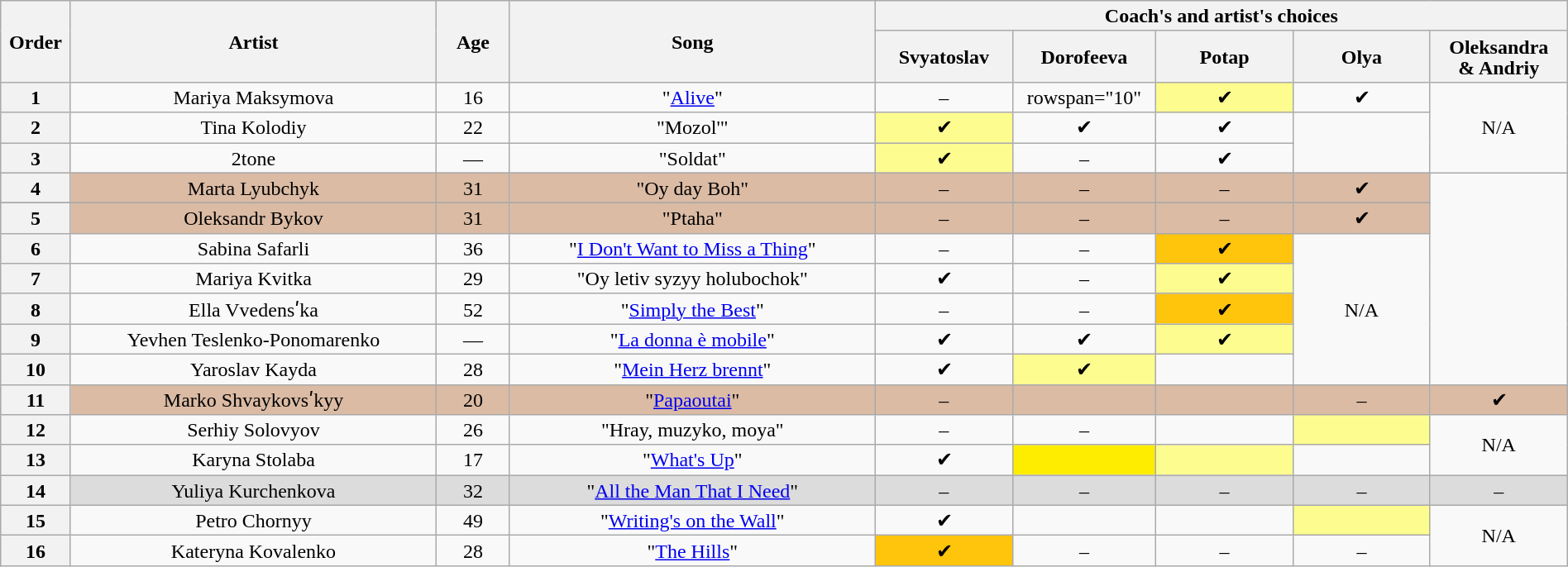<table class="wikitable" style="text-align:center; line-height:17px; width:100%">
<tr>
<th rowspan="2" scope="col" style="width:03%">Order</th>
<th rowspan="2" scope="col" style="width:20%">Artist</th>
<th rowspan="2" scope="col" style="width:04%">Age</th>
<th rowspan="2" scope="col" style="width:20%">Song</th>
<th colspan="5" scope="col" style="width:28%">Coach's and artist's choices</th>
</tr>
<tr>
<th style="width:7.5%">Svyatoslav</th>
<th style="width:7.5%">Dorofeeva</th>
<th style="width:7.5%">Potap</th>
<th style="width:7.5%">Olya</th>
<th style="width:7.5%">Oleksandra<br>& Andriy</th>
</tr>
<tr>
<th>1</th>
<td>Mariya Maksymova</td>
<td>16</td>
<td>"<a href='#'>Alive</a>"</td>
<td>–</td>
<td>rowspan="10" </td>
<td style="background:#fdfc8f">✔</td>
<td>✔</td>
<td rowspan="3">N/A</td>
</tr>
<tr>
<th>2</th>
<td>Tina Kolodiy</td>
<td>22</td>
<td>"Mozol'"</td>
<td style="background:#fdfc8f">✔</td>
<td>✔</td>
<td>✔</td>
</tr>
<tr>
<th>3</th>
<td>2tone</td>
<td>—</td>
<td>"Soldat"</td>
<td style="background:#fdfc8f">✔</td>
<td>–</td>
<td>✔</td>
</tr>
<tr style="background:#dbbba4">
<th>4</th>
<td>Marta Lyubchyk</td>
<td>31</td>
<td>"Oy day Boh"</td>
<td>–</td>
<td>–</td>
<td>–</td>
<td>✔</td>
</tr>
<tr>
</tr>
<tr style="background:#dbbba4">
<th>5</th>
<td>Oleksandr Bykov</td>
<td>31</td>
<td>"Ptaha"</td>
<td>–</td>
<td>–</td>
<td>–</td>
<td>✔</td>
</tr>
<tr>
<th>6</th>
<td>Sabina Safarli</td>
<td>36</td>
<td>"<a href='#'>I Don't Want to Miss a Thing</a>"</td>
<td>–</td>
<td>–</td>
<td style="background:#ffc40c">✔</td>
<td rowspan="5">N/A</td>
</tr>
<tr>
<th>7</th>
<td>Mariya Kvitka</td>
<td>29</td>
<td>"Oy letiv syzyy holubochok"</td>
<td>✔</td>
<td>–</td>
<td style="background:#fdfc8f">✔</td>
</tr>
<tr>
<th>8</th>
<td>Ella Vvedensʹka</td>
<td>52</td>
<td>"<a href='#'>Simply the Best</a>"</td>
<td>–</td>
<td>–</td>
<td style="background:#ffc40c">✔</td>
</tr>
<tr>
<th>9</th>
<td>Yevhen Teslenko-Ponomarenko</td>
<td>—</td>
<td>"<a href='#'>La donna è mobile</a>"</td>
<td>✔</td>
<td>✔</td>
<td style="background:#fdfc8f">✔</td>
</tr>
<tr>
<th>10</th>
<td>Yaroslav Kayda</td>
<td>28</td>
<td>"<a href='#'>Mein Herz brennt</a>"</td>
<td>✔</td>
<td style="background:#fdfc8f">✔</td>
<td></td>
</tr>
<tr style="background:#dbbba4">
<th>11</th>
<td>Marko Shvaykovsʹkyy</td>
<td>20</td>
<td>"<a href='#'>Papaoutai</a>"</td>
<td>–</td>
<td></td>
<td></td>
<td>–</td>
<td>✔</td>
</tr>
<tr>
<th>12</th>
<td>Serhiy Solovyov</td>
<td>26</td>
<td>"Hray, muzyko, moya"</td>
<td>–</td>
<td>–</td>
<td></td>
<td style="background:#fdfc8f"></td>
<td rowspan="2">N/A</td>
</tr>
<tr>
<th>13</th>
<td>Karyna Stolaba</td>
<td>17</td>
<td>"<a href='#'>What's Up</a>"</td>
<td>✔</td>
<td style="background:#ffed00"></td>
<td style="background:#fdfc8f"></td>
<td></td>
</tr>
<tr style="background:#dcdcdc">
<th>14</th>
<td>Yuliya Kurchenkova</td>
<td>32</td>
<td>"<a href='#'>All the Man That I Need</a>"</td>
<td>–</td>
<td>–</td>
<td>–</td>
<td>–</td>
<td>–</td>
</tr>
<tr>
<th>15</th>
<td>Petro Chornyy</td>
<td>49</td>
<td>"<a href='#'>Writing's on the Wall</a>"</td>
<td>✔</td>
<td></td>
<td></td>
<td style="background:#fdfc8f"></td>
<td rowspan="2">N/A</td>
</tr>
<tr>
<th>16</th>
<td>Kateryna Kovalenko</td>
<td>28</td>
<td>"<a href='#'>The Hills</a>"</td>
<td style="background:#ffc40c">✔</td>
<td>–</td>
<td>–</td>
<td>–</td>
</tr>
</table>
